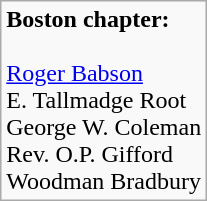<table class="wikitable">
<tr>
<td><strong>Boston chapter:</strong><br><br><a href='#'>Roger Babson</a><br>
E. Tallmadge Root<br>
George W. Coleman<br>
Rev. O.P. Gifford<br>
Woodman Bradbury<br></td>
</tr>
</table>
